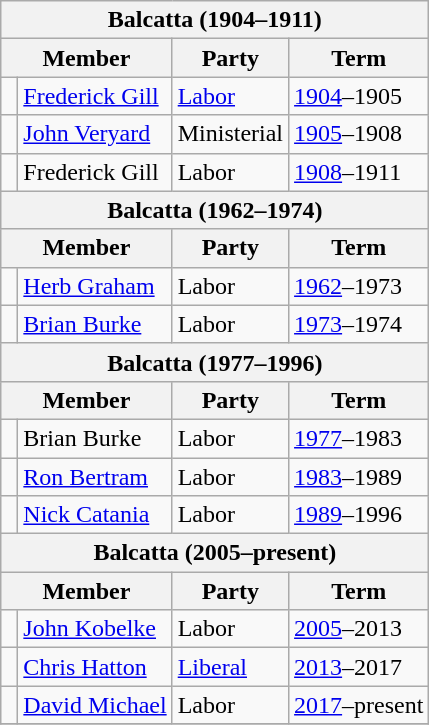<table class="wikitable">
<tr>
<th colspan="4">Balcatta (1904–1911)</th>
</tr>
<tr>
<th colspan="2">Member</th>
<th>Party</th>
<th>Term</th>
</tr>
<tr>
<td> </td>
<td><a href='#'>Frederick Gill</a></td>
<td><a href='#'>Labor</a></td>
<td><a href='#'>1904</a>–1905</td>
</tr>
<tr>
<td> </td>
<td><a href='#'>John Veryard</a></td>
<td>Ministerial</td>
<td><a href='#'>1905</a>–1908</td>
</tr>
<tr>
<td> </td>
<td>Frederick Gill</td>
<td>Labor</td>
<td><a href='#'>1908</a>–1911</td>
</tr>
<tr>
<th colspan="4">Balcatta (1962–1974)</th>
</tr>
<tr>
<th colspan="2">Member</th>
<th>Party</th>
<th>Term</th>
</tr>
<tr>
<td> </td>
<td><a href='#'>Herb Graham</a></td>
<td>Labor</td>
<td><a href='#'>1962</a>–1973</td>
</tr>
<tr>
<td> </td>
<td><a href='#'>Brian Burke</a></td>
<td>Labor</td>
<td><a href='#'>1973</a>–1974</td>
</tr>
<tr>
<th colspan="4">Balcatta (1977–1996)</th>
</tr>
<tr>
<th colspan="2">Member</th>
<th>Party</th>
<th>Term</th>
</tr>
<tr>
<td> </td>
<td>Brian Burke</td>
<td>Labor</td>
<td><a href='#'>1977</a>–1983</td>
</tr>
<tr>
<td> </td>
<td><a href='#'>Ron Bertram</a></td>
<td>Labor</td>
<td><a href='#'>1983</a>–1989</td>
</tr>
<tr>
<td> </td>
<td><a href='#'>Nick Catania</a></td>
<td>Labor</td>
<td><a href='#'>1989</a>–1996</td>
</tr>
<tr>
<th colspan="4">Balcatta (2005–present)</th>
</tr>
<tr>
<th colspan="2">Member</th>
<th>Party</th>
<th>Term</th>
</tr>
<tr>
<td> </td>
<td><a href='#'>John Kobelke</a></td>
<td>Labor</td>
<td><a href='#'>2005</a>–2013</td>
</tr>
<tr>
<td> </td>
<td><a href='#'>Chris Hatton</a></td>
<td><a href='#'>Liberal</a></td>
<td><a href='#'>2013</a>–2017</td>
</tr>
<tr>
<td> </td>
<td><a href='#'>David Michael</a></td>
<td>Labor</td>
<td><a href='#'>2017</a>–present</td>
</tr>
<tr>
</tr>
</table>
